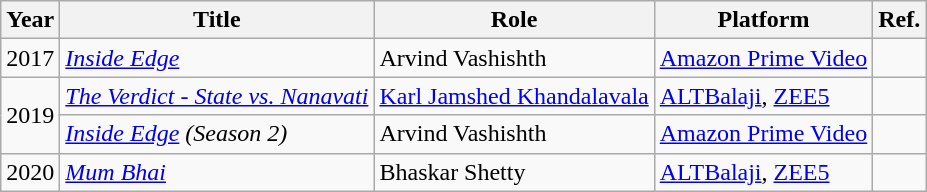<table class="wikitable sortable">
<tr>
<th>Year</th>
<th>Title</th>
<th>Role</th>
<th>Platform</th>
<th>Ref.</th>
</tr>
<tr>
<td>2017</td>
<td><a href='#'><em>Inside Edge</em></a></td>
<td>Arvind Vashishth</td>
<td><a href='#'>Amazon Prime Video</a></td>
<td></td>
</tr>
<tr>
<td rowspan="2">2019</td>
<td><em><a href='#'>The Verdict - State vs. Nanavati</a></em></td>
<td><a href='#'>Karl Jamshed Khandalavala</a></td>
<td><a href='#'>ALTBalaji</a>, <a href='#'>ZEE5</a></td>
<td></td>
</tr>
<tr>
<td><a href='#'><em>Inside Edge</em></a> <em>(Season 2)</em></td>
<td>Arvind Vashishth</td>
<td><a href='#'>Amazon Prime Video</a></td>
<td></td>
</tr>
<tr>
<td>2020</td>
<td><em><a href='#'>Mum Bhai</a></em></td>
<td>Bhaskar Shetty</td>
<td><a href='#'>ALTBalaji</a>, <a href='#'>ZEE5</a></td>
<td></td>
</tr>
</table>
